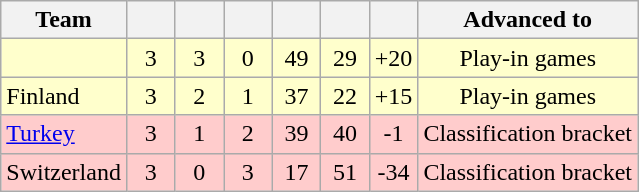<table class="wikitable" style="text-align:center;">
<tr>
<th>Team</th>
<th width=25></th>
<th width=25></th>
<th width=25></th>
<th width=25></th>
<th width=25></th>
<th width=25></th>
<th>Advanced to</th>
</tr>
<tr bgcolor=#ffc>
<td style="text-align:left;"></td>
<td>3</td>
<td>3</td>
<td>0</td>
<td>49</td>
<td>29</td>
<td>+20</td>
<td>Play-in games</td>
</tr>
<tr bgcolor=#ffc>
<td style="text-align:left;"> Finland</td>
<td>3</td>
<td>2</td>
<td>1</td>
<td>37</td>
<td>22</td>
<td>+15</td>
<td>Play-in games</td>
</tr>
<tr bgcolor=#fcc>
<td style="text-align:left;"> <a href='#'>Turkey</a></td>
<td>3</td>
<td>1</td>
<td>2</td>
<td>39</td>
<td>40</td>
<td>-1</td>
<td>Classification bracket</td>
</tr>
<tr bgcolor=#fcc>
<td style="text-align:left;"> Switzerland</td>
<td>3</td>
<td>0</td>
<td>3</td>
<td>17</td>
<td>51</td>
<td>-34</td>
<td>Classification bracket</td>
</tr>
</table>
